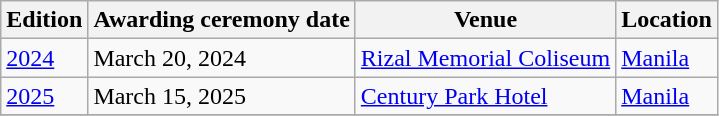<table class="wikitable">
<tr>
<th>Edition</th>
<th>Awarding ceremony date</th>
<th>Venue</th>
<th>Location</th>
</tr>
<tr>
<td><a href='#'>2024</a></td>
<td>March 20, 2024</td>
<td><a href='#'>Rizal Memorial Coliseum</a></td>
<td><a href='#'>Manila</a></td>
</tr>
<tr>
<td><a href='#'>2025</a></td>
<td>March 15, 2025</td>
<td><a href='#'>Century Park Hotel</a></td>
<td><a href='#'>Manila</a></td>
</tr>
<tr>
</tr>
</table>
